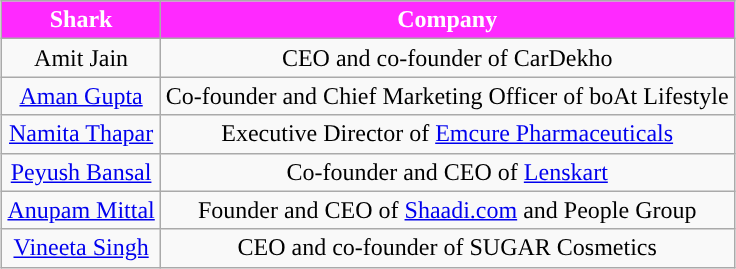<table class="wikitable" style="text-align:center;margin:auto;">
<tr>
<th style="background: #FF29FF;color:white">Shark</th>
<th style="background: #FF29FF;color:white">Company</th>
</tr>
<tr>
<td>Amit Jain</td>
<td>CEO and co-founder of CarDekho</td>
</tr>
<tr>
<td><a href='#'>Aman Gupta</a></td>
<td>Co-founder and Chief Marketing Officer of boAt Lifestyle</td>
</tr>
<tr>
<td><a href='#'>Namita Thapar</a></td>
<td>Executive Director of <a href='#'>Emcure Pharmaceuticals</a></td>
</tr>
<tr>
<td><a href='#'>Peyush Bansal</a></td>
<td>Co-founder and CEO of <a href='#'>Lenskart</a></td>
</tr>
<tr>
<td><a href='#'>Anupam Mittal</a></td>
<td>Founder and CEO of <a href='#'>Shaadi.com</a> and People Group</td>
</tr>
<tr>
<td><a href='#'>Vineeta Singh</a></td>
<td>CEO and co-founder of SUGAR Cosmetics</td>
</tr>
</table>
